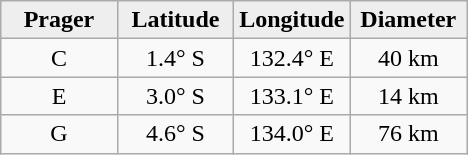<table class="wikitable">
<tr>
<th width="25%" style="background:#eeeeee;">Prager</th>
<th width="25%" style="background:#eeeeee;">Latitude</th>
<th width="25%" style="background:#eeeeee;">Longitude</th>
<th width="25%" style="background:#eeeeee;">Diameter</th>
</tr>
<tr>
<td align="center">C</td>
<td align="center">1.4° S</td>
<td align="center">132.4° E</td>
<td align="center">40 km</td>
</tr>
<tr>
<td align="center">E</td>
<td align="center">3.0° S</td>
<td align="center">133.1° E</td>
<td align="center">14 km</td>
</tr>
<tr>
<td align="center">G</td>
<td align="center">4.6° S</td>
<td align="center">134.0° E</td>
<td align="center">76 km</td>
</tr>
</table>
